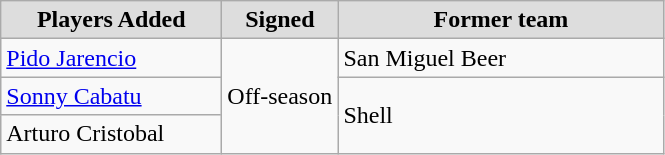<table class="wikitable sortable sortable">
<tr align="center" bgcolor="#dddddd">
<td style="width:140px"><strong>Players Added</strong></td>
<td style="width:70px"><strong>Signed</strong></td>
<td style="width:210px"><strong>Former team</strong></td>
</tr>
<tr>
<td><a href='#'>Pido Jarencio</a></td>
<td rowspan="3">Off-season</td>
<td>San Miguel Beer</td>
</tr>
<tr>
<td><a href='#'>Sonny Cabatu</a></td>
<td rowspan="2">Shell</td>
</tr>
<tr>
<td>Arturo Cristobal</td>
</tr>
</table>
